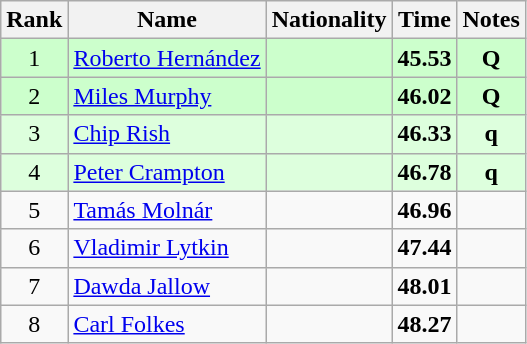<table class="wikitable sortable" style="text-align:center">
<tr>
<th>Rank</th>
<th>Name</th>
<th>Nationality</th>
<th>Time</th>
<th>Notes</th>
</tr>
<tr bgcolor=ccffcc>
<td>1</td>
<td align=left><a href='#'>Roberto Hernández</a></td>
<td align=left></td>
<td><strong>45.53</strong></td>
<td><strong>Q</strong></td>
</tr>
<tr bgcolor=ccffcc>
<td>2</td>
<td align=left><a href='#'>Miles Murphy</a></td>
<td align=left></td>
<td><strong>46.02</strong></td>
<td><strong>Q</strong></td>
</tr>
<tr bgcolor=ddffdd>
<td>3</td>
<td align=left><a href='#'>Chip Rish</a></td>
<td align=left></td>
<td><strong>46.33</strong></td>
<td><strong>q</strong></td>
</tr>
<tr bgcolor=ddffdd>
<td>4</td>
<td align=left><a href='#'>Peter Crampton</a></td>
<td align=left></td>
<td><strong>46.78</strong></td>
<td><strong>q</strong></td>
</tr>
<tr>
<td>5</td>
<td align=left><a href='#'>Tamás Molnár</a></td>
<td align=left></td>
<td><strong>46.96</strong></td>
<td></td>
</tr>
<tr>
<td>6</td>
<td align=left><a href='#'>Vladimir Lytkin</a></td>
<td align=left></td>
<td><strong>47.44</strong></td>
<td></td>
</tr>
<tr>
<td>7</td>
<td align=left><a href='#'>Dawda Jallow</a></td>
<td align=left></td>
<td><strong>48.01</strong></td>
<td></td>
</tr>
<tr>
<td>8</td>
<td align=left><a href='#'>Carl Folkes</a></td>
<td align=left></td>
<td><strong>48.27</strong></td>
<td></td>
</tr>
</table>
